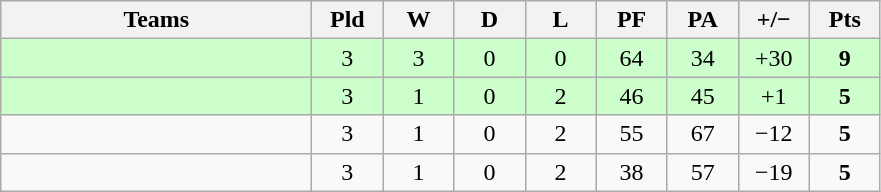<table class="wikitable" style="text-align: center;">
<tr>
<th style="width:200px;">Teams</th>
<th width="40">Pld</th>
<th width="40">W</th>
<th width="40">D</th>
<th width="40">L</th>
<th width="40">PF</th>
<th width="40">PA</th>
<th width="40">+/−</th>
<th width="40">Pts</th>
</tr>
<tr style="background:#cfc;">
<td align=left></td>
<td>3</td>
<td>3</td>
<td>0</td>
<td>0</td>
<td>64</td>
<td>34</td>
<td>+30</td>
<td><strong>9</strong></td>
</tr>
<tr style="background:#cfc;">
<td align=left></td>
<td>3</td>
<td>1</td>
<td>0</td>
<td>2</td>
<td>46</td>
<td>45</td>
<td>+1</td>
<td><strong>5</strong></td>
</tr>
<tr>
<td align=left></td>
<td>3</td>
<td>1</td>
<td>0</td>
<td>2</td>
<td>55</td>
<td>67</td>
<td>−12</td>
<td><strong>5</strong></td>
</tr>
<tr>
<td align=left></td>
<td>3</td>
<td>1</td>
<td>0</td>
<td>2</td>
<td>38</td>
<td>57</td>
<td>−19</td>
<td><strong>5</strong></td>
</tr>
</table>
